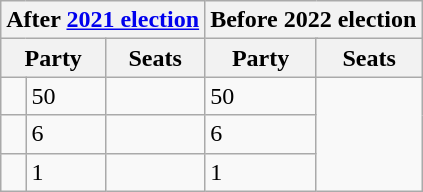<table class="wikitable">
<tr>
<th colspan="3">After <a href='#'>2021 election</a></th>
<th colspan="3">Before 2022 election</th>
</tr>
<tr>
<th colspan="2">Party</th>
<th>Seats</th>
<th colspan="2">Party</th>
<th>Seats</th>
</tr>
<tr>
<td></td>
<td>50</td>
<td></td>
<td>50</td>
</tr>
<tr>
<td></td>
<td>6</td>
<td></td>
<td>6</td>
</tr>
<tr>
<td></td>
<td>1</td>
<td></td>
<td>1</td>
</tr>
</table>
